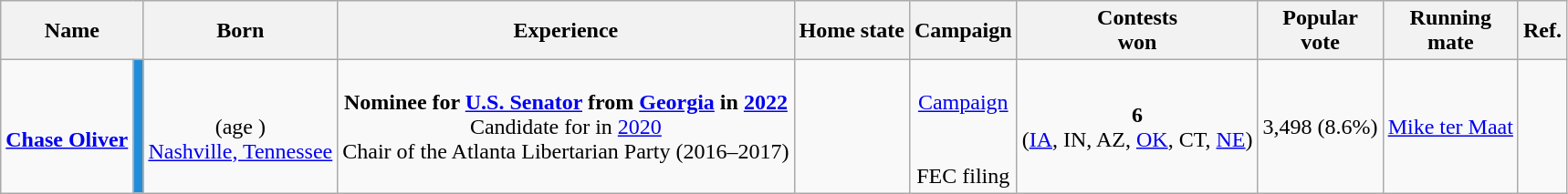<table class="wikitable sortable" style="text-align:center;">
<tr>
<th scope="col" colspan=2>Name</th>
<th scope="col">Born</th>
<th scope="col" class="unsortable">Experience</th>
<th scope="col">Home state</th>
<th scope="col">Campaign <br> </th>
<th scope="col">Contests<br>won</th>
<th scope="col">Popular<br>vote</th>
<th scope="col">Running<br>mate</th>
<th scope="col">Ref.</th>
</tr>
<tr>
<td scope="row" data-sort-value="Chase, Oliver"><br><strong><a href='#'>Chase Oliver</a></strong></td>
<td style="background:#218DDA;"></td>
<td><br> (age )<br><a href='#'>Nashville, Tennessee</a></td>
<td><strong>Nominee for <a href='#'>U.S. Senator</a> from <a href='#'>Georgia</a> in <a href='#'>2022</a></strong><br>Candidate for  in <a href='#'>2020</a><br>Chair of the Atlanta Libertarian Party (2016–2017)</td>
<td></td>
<td><br><a href='#'>Campaign</a><br><br><br>FEC filing</td>
<td><strong>6</strong><br>(<a href='#'>IA</a>, IN, AZ, <a href='#'>OK</a>, CT, <a href='#'>NE</a>)</td>
<td>3,498 (8.6%)</td>
<td><a href='#'>Mike ter Maat</a></td>
<td></td>
</tr>
</table>
